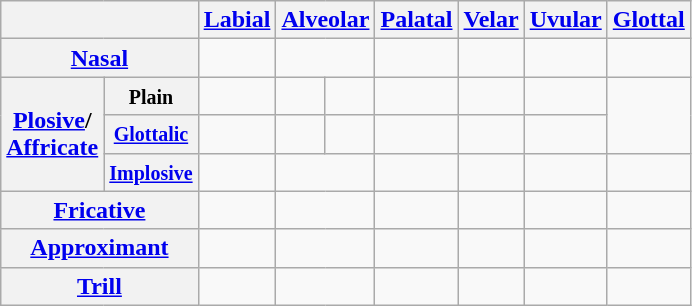<table class="wikitable" style="text-align: center">
<tr>
<th colspan="2"></th>
<th><a href='#'>Labial</a></th>
<th colspan="2"><a href='#'>Alveolar</a></th>
<th><a href='#'>Palatal</a></th>
<th><a href='#'>Velar</a></th>
<th><a href='#'>Uvular</a></th>
<th><a href='#'>Glottal</a></th>
</tr>
<tr>
<th colspan="2"><a href='#'>Nasal</a></th>
<td></td>
<td colspan="2"></td>
<td></td>
<td> </td>
<td></td>
<td></td>
</tr>
<tr>
<th rowspan="3"><a href='#'>Plosive</a>/<br><a href='#'>Affricate</a></th>
<th><small>Plain</small></th>
<td></td>
<td></td>
<td> </td>
<td> </td>
<td></td>
<td></td>
<td rowspan="2"> </td>
</tr>
<tr>
<th><small><a href='#'>Glottalic</a></small></th>
<td></td>
<td></td>
<td> </td>
<td> </td>
<td></td>
<td></td>
</tr>
<tr>
<th><small><a href='#'>Implosive</a></small></th>
<td> </td>
<td colspan="2"></td>
<td></td>
<td></td>
<td></td>
<td></td>
</tr>
<tr>
<th colspan="2"><a href='#'>Fricative</a></th>
<td></td>
<td colspan="2"></td>
<td> </td>
<td></td>
<td> </td>
<td></td>
</tr>
<tr>
<th colspan="2"><a href='#'>Approximant</a></th>
<td></td>
<td colspan="2"></td>
<td> </td>
<td></td>
<td></td>
<td></td>
</tr>
<tr>
<th colspan="2"><a href='#'>Trill</a></th>
<td></td>
<td colspan="2"></td>
<td></td>
<td></td>
<td></td>
<td></td>
</tr>
</table>
